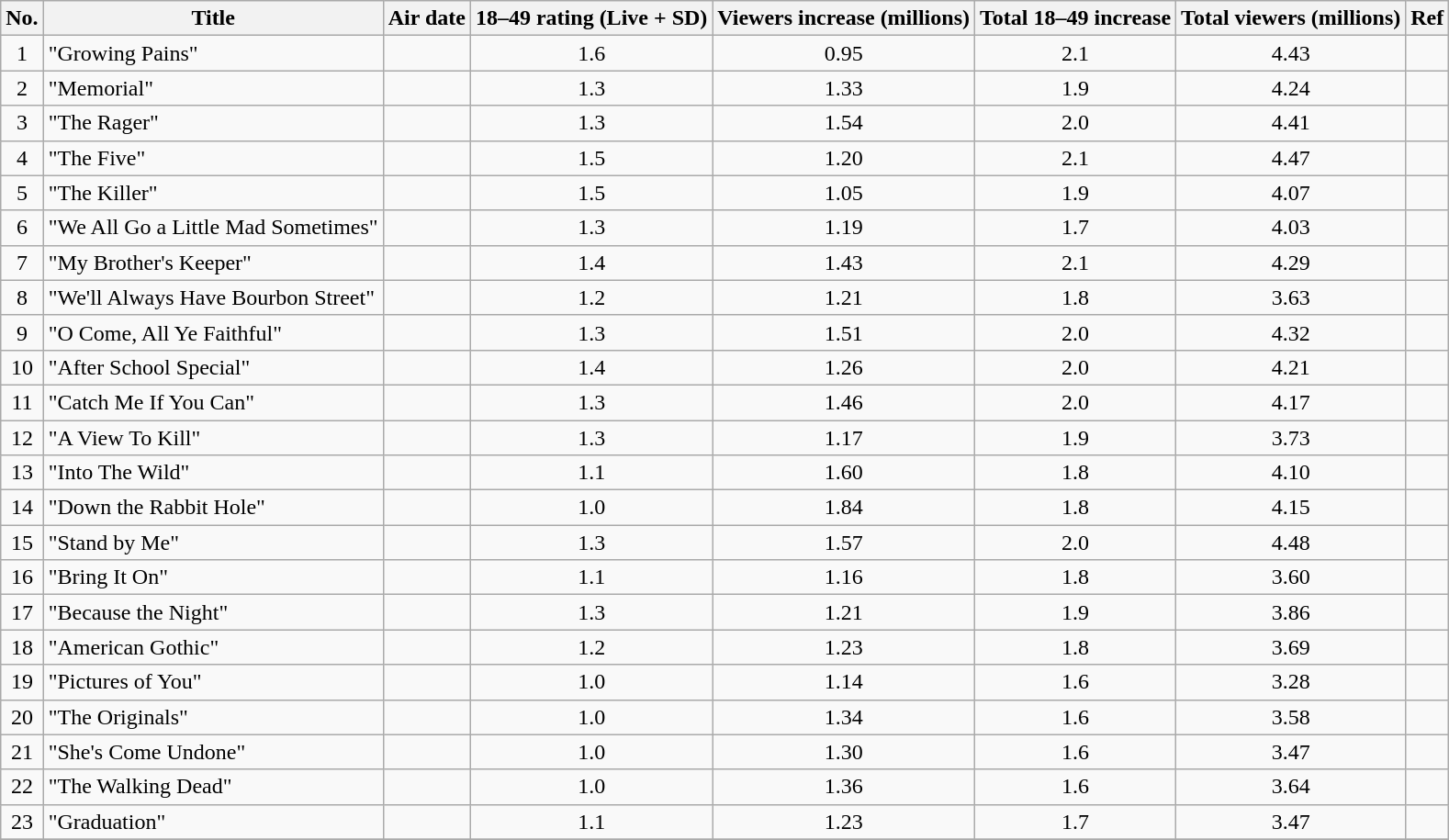<table class="wikitable">
<tr style="background:#fff;">
<th>No.</th>
<th>Title</th>
<th>Air date</th>
<th>18–49 rating (Live + SD)</th>
<th>Viewers increase (millions)</th>
<th>Total 18–49 increase</th>
<th>Total viewers (millions)</th>
<th>Ref</th>
</tr>
<tr>
<td style="text-align:center;">1</td>
<td>"Growing Pains"</td>
<td></td>
<td style="text-align:center;">1.6</td>
<td style="text-align:center;">0.95</td>
<td style="text-align:center;">2.1</td>
<td style="text-align:center;">4.43</td>
<td style="text-align:center;"></td>
</tr>
<tr>
<td style="text-align:center;">2</td>
<td>"Memorial"</td>
<td></td>
<td style="text-align:center;">1.3</td>
<td style="text-align:center;">1.33</td>
<td style="text-align:center;">1.9</td>
<td style="text-align:center;">4.24</td>
<td style="text-align:center;"></td>
</tr>
<tr>
<td style="text-align:center;">3</td>
<td>"The Rager"</td>
<td></td>
<td style="text-align:center;">1.3</td>
<td style="text-align:center;">1.54</td>
<td style="text-align:center;">2.0</td>
<td style="text-align:center;">4.41</td>
<td style="text-align:center;"></td>
</tr>
<tr>
<td style="text-align:center;">4</td>
<td>"The Five"</td>
<td></td>
<td style="text-align:center;">1.5</td>
<td style="text-align:center;">1.20</td>
<td style="text-align:center;">2.1</td>
<td style="text-align:center;">4.47</td>
<td style="text-align:center;"></td>
</tr>
<tr>
<td style="text-align:center;">5</td>
<td>"The Killer"</td>
<td></td>
<td style="text-align:center;">1.5</td>
<td style="text-align:center;">1.05</td>
<td style="text-align:center;">1.9</td>
<td style="text-align:center;">4.07</td>
<td style="text-align:center;"></td>
</tr>
<tr>
<td style="text-align:center;">6</td>
<td>"We All Go a Little Mad Sometimes"</td>
<td></td>
<td style="text-align:center;">1.3</td>
<td style="text-align:center;">1.19</td>
<td style="text-align:center;">1.7</td>
<td style="text-align:center;">4.03</td>
<td style="text-align:center;"></td>
</tr>
<tr>
<td style="text-align:center;">7</td>
<td>"My Brother's Keeper"</td>
<td></td>
<td style="text-align:center;">1.4</td>
<td style="text-align:center;">1.43</td>
<td style="text-align:center;">2.1</td>
<td style="text-align:center;">4.29</td>
<td style="text-align:center;"></td>
</tr>
<tr>
<td style="text-align:center;">8</td>
<td>"We'll Always Have Bourbon Street"</td>
<td></td>
<td style="text-align:center;">1.2</td>
<td style="text-align:center;">1.21</td>
<td style="text-align:center;">1.8</td>
<td style="text-align:center;">3.63</td>
<td style="text-align:center;"></td>
</tr>
<tr>
<td style="text-align:center;">9</td>
<td>"O Come, All Ye Faithful"</td>
<td></td>
<td style="text-align:center;">1.3</td>
<td style="text-align:center;">1.51</td>
<td style="text-align:center;">2.0</td>
<td style="text-align:center;">4.32</td>
<td style="text-align:center;"></td>
</tr>
<tr>
<td style="text-align:center;">10</td>
<td>"After School Special"</td>
<td></td>
<td style="text-align:center;">1.4</td>
<td style="text-align:center;">1.26</td>
<td style="text-align:center;">2.0</td>
<td style="text-align:center;">4.21</td>
<td style="text-align:center;"></td>
</tr>
<tr>
<td style="text-align:center;">11</td>
<td>"Catch Me If You Can"</td>
<td></td>
<td style="text-align:center;">1.3</td>
<td style="text-align:center;">1.46</td>
<td style="text-align:center;">2.0</td>
<td style="text-align:center;">4.17</td>
<td style="text-align:center;"></td>
</tr>
<tr>
<td style="text-align:center;">12</td>
<td>"A View To Kill"</td>
<td></td>
<td style="text-align:center;">1.3</td>
<td style="text-align:center;">1.17</td>
<td style="text-align:center;">1.9</td>
<td style="text-align:center;">3.73</td>
<td style="text-align:center;"></td>
</tr>
<tr>
<td style="text-align:center;">13</td>
<td>"Into The Wild"</td>
<td></td>
<td style="text-align:center;">1.1</td>
<td style="text-align:center;">1.60</td>
<td style="text-align:center;">1.8</td>
<td style="text-align:center;">4.10</td>
<td style="text-align:center;"></td>
</tr>
<tr>
<td style="text-align:center;">14</td>
<td>"Down the Rabbit Hole"</td>
<td></td>
<td style="text-align:center;">1.0</td>
<td style="text-align:center;">1.84</td>
<td style="text-align:center;">1.8</td>
<td style="text-align:center;">4.15</td>
<td style="text-align:center;"></td>
</tr>
<tr>
<td style="text-align:center;">15</td>
<td>"Stand by Me"</td>
<td></td>
<td style="text-align:center;">1.3</td>
<td style="text-align:center;">1.57</td>
<td style="text-align:center;">2.0</td>
<td style="text-align:center;">4.48</td>
<td style="text-align:center;"></td>
</tr>
<tr>
<td style="text-align:center;">16</td>
<td>"Bring It On"</td>
<td></td>
<td style="text-align:center;">1.1</td>
<td style="text-align:center;">1.16</td>
<td style="text-align:center;">1.8</td>
<td style="text-align:center;">3.60</td>
<td style="text-align:center;"></td>
</tr>
<tr>
<td style="text-align:center;">17</td>
<td>"Because the Night"</td>
<td></td>
<td style="text-align:center;">1.3</td>
<td style="text-align:center;">1.21</td>
<td style="text-align:center;">1.9</td>
<td style="text-align:center;">3.86</td>
<td style="text-align:center;"></td>
</tr>
<tr>
<td style="text-align:center;">18</td>
<td>"American Gothic"</td>
<td></td>
<td style="text-align:center;">1.2</td>
<td style="text-align:center;">1.23</td>
<td style="text-align:center;">1.8</td>
<td style="text-align:center;">3.69</td>
<td style="text-align:center;"></td>
</tr>
<tr>
<td style="text-align:center;">19</td>
<td>"Pictures of You"</td>
<td></td>
<td style="text-align:center;">1.0</td>
<td style="text-align:center;">1.14</td>
<td style="text-align:center;">1.6</td>
<td style="text-align:center;">3.28</td>
<td style="text-align:center;"></td>
</tr>
<tr>
<td style="text-align:center;">20</td>
<td>"The Originals"</td>
<td></td>
<td style="text-align:center;">1.0</td>
<td style="text-align:center;">1.34</td>
<td style="text-align:center;">1.6</td>
<td style="text-align:center;">3.58</td>
<td style="text-align:center;"></td>
</tr>
<tr>
<td style="text-align:center;">21</td>
<td>"She's Come Undone"</td>
<td></td>
<td style="text-align:center;">1.0</td>
<td style="text-align:center;">1.30</td>
<td style="text-align:center;">1.6</td>
<td style="text-align:center;">3.47</td>
<td style="text-align:center;"></td>
</tr>
<tr>
<td style="text-align:center;">22</td>
<td>"The Walking Dead"</td>
<td></td>
<td style="text-align:center;">1.0</td>
<td style="text-align:center;">1.36</td>
<td style="text-align:center;">1.6</td>
<td style="text-align:center;">3.64</td>
<td style="text-align:center;"></td>
</tr>
<tr>
<td style="text-align:center;">23</td>
<td>"Graduation"</td>
<td></td>
<td style="text-align:center;">1.1</td>
<td style="text-align:center;">1.23</td>
<td style="text-align:center;">1.7</td>
<td style="text-align:center;">3.47</td>
<td style="text-align:center;"></td>
</tr>
<tr>
</tr>
</table>
